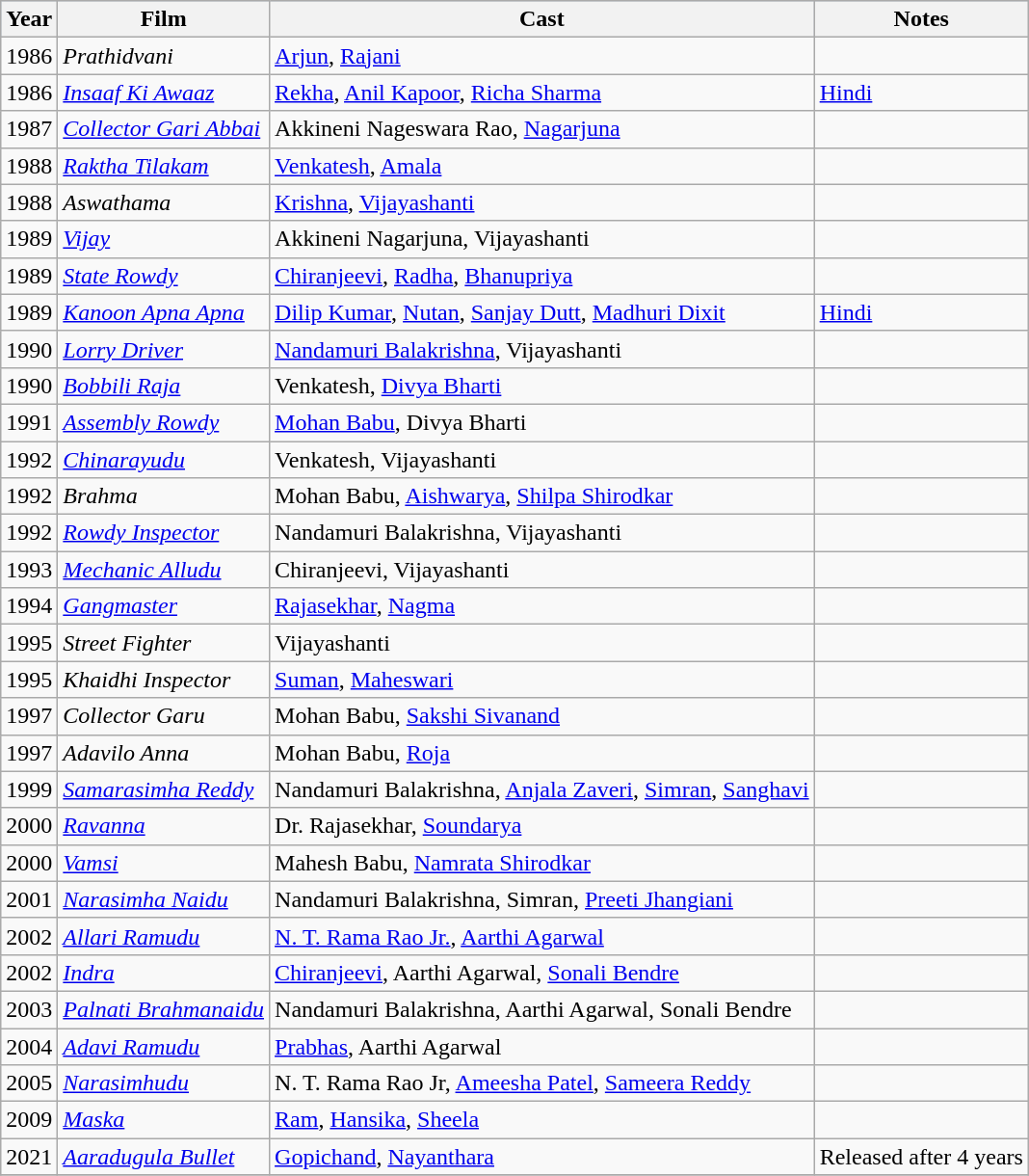<table class="wikitable sortable">
<tr style="background:LightSteelBlue; text-align:center;">
<th>Year</th>
<th>Film</th>
<th>Cast</th>
<th>Notes</th>
</tr>
<tr>
<td>1986</td>
<td><em>Prathidvani</em></td>
<td><a href='#'>Arjun</a>, <a href='#'>Rajani</a></td>
<td></td>
</tr>
<tr>
<td>1986</td>
<td><em><a href='#'>Insaaf Ki Awaaz</a></em></td>
<td><a href='#'>Rekha</a>, <a href='#'>Anil Kapoor</a>, <a href='#'>Richa Sharma</a></td>
<td><a href='#'>Hindi</a></td>
</tr>
<tr>
<td>1987</td>
<td><em><a href='#'>Collector Gari Abbai</a></em></td>
<td>Akkineni Nageswara Rao, <a href='#'>Nagarjuna</a></td>
<td></td>
</tr>
<tr>
<td>1988</td>
<td><em><a href='#'>Raktha Tilakam</a></em></td>
<td><a href='#'>Venkatesh</a>, <a href='#'>Amala</a></td>
<td></td>
</tr>
<tr>
<td>1988</td>
<td><em>Aswathama</em></td>
<td><a href='#'>Krishna</a>, <a href='#'>Vijayashanti</a></td>
<td></td>
</tr>
<tr>
<td>1989</td>
<td><em><a href='#'>Vijay</a></em></td>
<td>Akkineni Nagarjuna, Vijayashanti</td>
<td></td>
</tr>
<tr>
<td>1989</td>
<td><em><a href='#'>State Rowdy</a></em></td>
<td><a href='#'>Chiranjeevi</a>, <a href='#'>Radha</a>, <a href='#'>Bhanupriya</a></td>
<td></td>
</tr>
<tr>
<td>1989</td>
<td><em><a href='#'>Kanoon Apna Apna</a></em></td>
<td><a href='#'>Dilip Kumar</a>, <a href='#'>Nutan</a>, <a href='#'>Sanjay Dutt</a>, <a href='#'>Madhuri Dixit</a></td>
<td><a href='#'>Hindi</a></td>
</tr>
<tr>
<td>1990</td>
<td><em><a href='#'>Lorry Driver</a></em></td>
<td><a href='#'>Nandamuri Balakrishna</a>, Vijayashanti</td>
<td></td>
</tr>
<tr>
<td>1990</td>
<td><em><a href='#'>Bobbili Raja</a></em></td>
<td>Venkatesh, <a href='#'>Divya Bharti</a></td>
<td></td>
</tr>
<tr>
<td>1991</td>
<td><em><a href='#'>Assembly Rowdy</a></em></td>
<td><a href='#'>Mohan Babu</a>, Divya Bharti</td>
<td></td>
</tr>
<tr>
<td>1992</td>
<td><em><a href='#'>Chinarayudu</a></em></td>
<td>Venkatesh, Vijayashanti</td>
<td></td>
</tr>
<tr>
<td>1992</td>
<td><em>Brahma</em></td>
<td>Mohan Babu, <a href='#'>Aishwarya</a>, <a href='#'>Shilpa Shirodkar</a></td>
<td></td>
</tr>
<tr>
<td>1992</td>
<td><em><a href='#'>Rowdy Inspector</a></em></td>
<td>Nandamuri Balakrishna, Vijayashanti</td>
<td></td>
</tr>
<tr>
<td>1993</td>
<td><em><a href='#'>Mechanic Alludu</a></em></td>
<td>Chiranjeevi, Vijayashanti</td>
<td></td>
</tr>
<tr>
<td>1994</td>
<td><em><a href='#'>Gangmaster</a></em></td>
<td><a href='#'>Rajasekhar</a>, <a href='#'>Nagma</a></td>
<td></td>
</tr>
<tr>
<td>1995</td>
<td><em>Street Fighter</em></td>
<td>Vijayashanti</td>
<td></td>
</tr>
<tr>
<td>1995</td>
<td><em>Khaidhi Inspector</em></td>
<td><a href='#'>Suman</a>, <a href='#'>Maheswari</a></td>
<td></td>
</tr>
<tr>
<td>1997</td>
<td><em>Collector Garu</em></td>
<td>Mohan Babu, <a href='#'>Sakshi Sivanand</a></td>
<td></td>
</tr>
<tr>
<td>1997</td>
<td><em>Adavilo Anna</em></td>
<td>Mohan Babu, <a href='#'>Roja</a></td>
<td></td>
</tr>
<tr>
<td>1999</td>
<td><em><a href='#'>Samarasimha Reddy</a></em></td>
<td>Nandamuri Balakrishna, <a href='#'>Anjala Zaveri</a>, <a href='#'>Simran</a>, <a href='#'>Sanghavi</a></td>
<td></td>
</tr>
<tr>
<td>2000</td>
<td><em><a href='#'>Ravanna</a></em></td>
<td>Dr. Rajasekhar, <a href='#'>Soundarya</a></td>
<td></td>
</tr>
<tr>
<td>2000</td>
<td><em><a href='#'>Vamsi</a></em></td>
<td>Mahesh Babu, <a href='#'>Namrata Shirodkar</a></td>
<td></td>
</tr>
<tr>
<td>2001</td>
<td><em><a href='#'>Narasimha Naidu</a></em></td>
<td>Nandamuri Balakrishna, Simran, <a href='#'>Preeti Jhangiani</a></td>
<td></td>
</tr>
<tr>
<td>2002</td>
<td><em><a href='#'>Allari Ramudu</a></em></td>
<td><a href='#'>N. T. Rama Rao Jr.</a>, <a href='#'>Aarthi Agarwal</a></td>
<td></td>
</tr>
<tr>
<td>2002</td>
<td><em><a href='#'>Indra</a></em></td>
<td><a href='#'>Chiranjeevi</a>, Aarthi Agarwal, <a href='#'>Sonali Bendre</a></td>
<td></td>
</tr>
<tr>
<td>2003</td>
<td><em><a href='#'>Palnati Brahmanaidu</a></em></td>
<td>Nandamuri Balakrishna, Aarthi Agarwal, Sonali Bendre</td>
<td></td>
</tr>
<tr>
<td>2004</td>
<td><em><a href='#'>Adavi Ramudu</a></em></td>
<td><a href='#'>Prabhas</a>, Aarthi Agarwal</td>
<td></td>
</tr>
<tr>
<td>2005</td>
<td><em><a href='#'>Narasimhudu</a></em></td>
<td>N. T. Rama Rao Jr, <a href='#'>Ameesha Patel</a>, <a href='#'>Sameera Reddy</a></td>
<td></td>
</tr>
<tr>
<td>2009</td>
<td><em><a href='#'>Maska</a></em></td>
<td><a href='#'>Ram</a>, <a href='#'>Hansika</a>, <a href='#'>Sheela</a></td>
<td></td>
</tr>
<tr>
<td>2021</td>
<td><em><a href='#'>Aaradugula Bullet</a></em></td>
<td><a href='#'>Gopichand</a>, <a href='#'>Nayanthara</a></td>
<td>Released after 4 years</td>
</tr>
<tr>
</tr>
</table>
